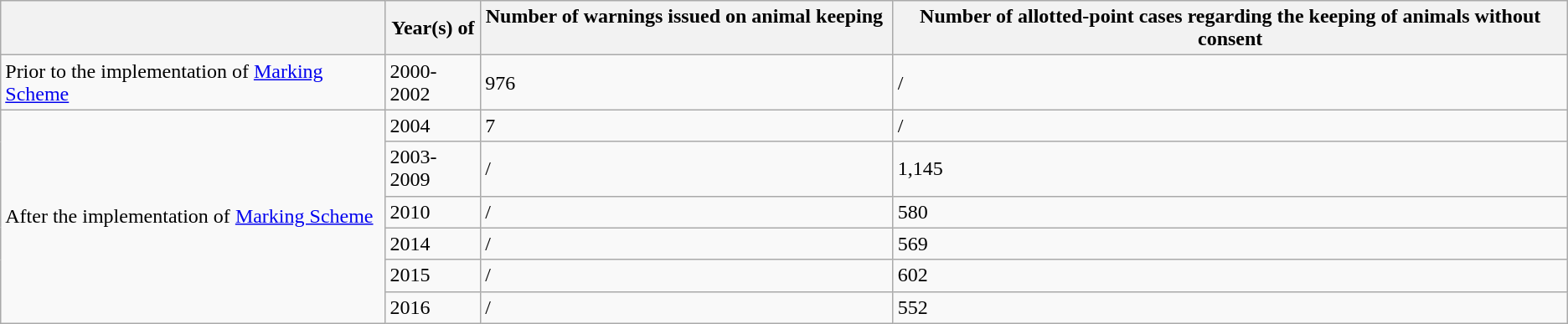<table class="wikitable">
<tr>
<th></th>
<th>Year(s) of</th>
<th>Number of warnings issued on animal keeping    </th>
<th>Number of allotted-point cases regarding the keeping of animals without consent</th>
</tr>
<tr>
<td>Prior to the implementation of <a href='#'>Marking Scheme</a></td>
<td>2000-2002</td>
<td>976</td>
<td>/</td>
</tr>
<tr>
<td rowspan="6">After the implementation of <a href='#'>Marking Scheme</a></td>
<td>2004</td>
<td>7</td>
<td>/</td>
</tr>
<tr>
<td>2003-2009</td>
<td>/</td>
<td>1,145</td>
</tr>
<tr>
<td>2010</td>
<td>/</td>
<td>580</td>
</tr>
<tr>
<td>2014</td>
<td>/</td>
<td>569</td>
</tr>
<tr>
<td>2015</td>
<td>/</td>
<td>602</td>
</tr>
<tr>
<td>2016</td>
<td>/</td>
<td>552</td>
</tr>
</table>
